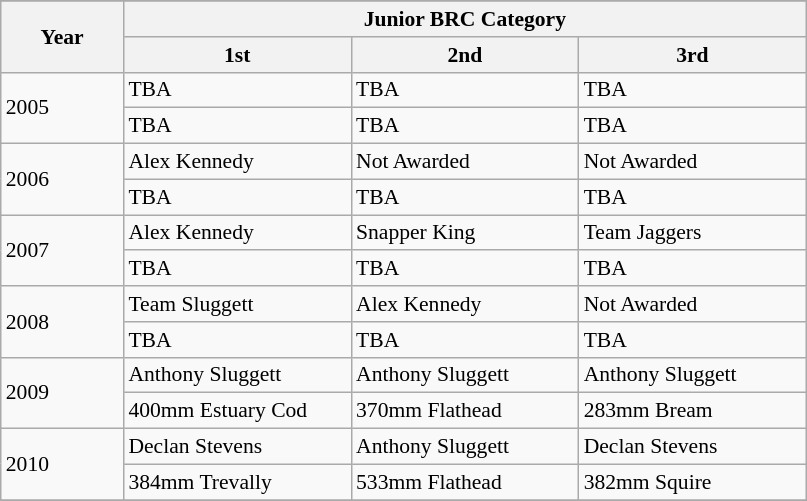<table class="wikitable" align=center style="font-size:90%;">
<tr>
</tr>
<tr bgcolor="#efefef">
<th rowspan=2 width=75px>Year</th>
<th colspan=3 width=435px>Junior BRC Category</th>
</tr>
<tr>
<th width=145px>1st</th>
<th width=145px>2nd</th>
<th width=145px>3rd</th>
</tr>
<tr>
<td rowspan="2">2005</td>
<td>TBA</td>
<td>TBA</td>
<td>TBA</td>
</tr>
<tr>
<td>TBA</td>
<td>TBA</td>
<td>TBA</td>
</tr>
<tr>
<td rowspan="2">2006</td>
<td>Alex Kennedy</td>
<td>Not Awarded</td>
<td>Not Awarded</td>
</tr>
<tr>
<td>TBA</td>
<td>TBA</td>
<td>TBA</td>
</tr>
<tr>
<td rowspan="2">2007</td>
<td>Alex Kennedy</td>
<td>Snapper King</td>
<td>Team Jaggers</td>
</tr>
<tr>
<td>TBA</td>
<td>TBA</td>
<td>TBA</td>
</tr>
<tr>
<td rowspan="2">2008</td>
<td>Team Sluggett</td>
<td>Alex Kennedy</td>
<td>Not Awarded</td>
</tr>
<tr>
<td>TBA</td>
<td>TBA</td>
<td>TBA</td>
</tr>
<tr>
<td rowspan="2">2009</td>
<td>Anthony Sluggett</td>
<td>Anthony Sluggett</td>
<td>Anthony Sluggett</td>
</tr>
<tr>
<td>400mm Estuary Cod</td>
<td>370mm Flathead</td>
<td>283mm Bream</td>
</tr>
<tr>
<td rowspan="2">2010</td>
<td>Declan Stevens</td>
<td>Anthony Sluggett</td>
<td>Declan Stevens</td>
</tr>
<tr>
<td>384mm Trevally</td>
<td>533mm Flathead</td>
<td>382mm Squire</td>
</tr>
<tr>
</tr>
</table>
